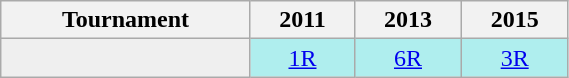<table class="wikitable" style="width:30%">
<tr>
<th>Tournament</th>
<th>2011</th>
<th>2013</th>
<th>2015</th>
</tr>
<tr>
<td style="background:#efefef;"></td>
<td style="text-align:center; background:#afeeee;"><a href='#'>1R</a></td>
<td style="text-align:center; background:#afeeee;"><a href='#'>6R</a></td>
<td style="text-align:center; background:#afeeee;"><a href='#'>3R</a></td>
</tr>
</table>
